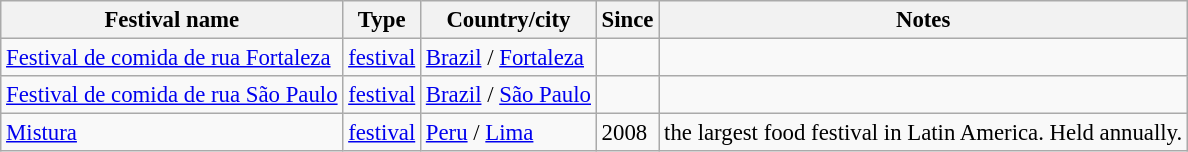<table class="wikitable sortable" style="text-align:left;font-size:95%;">
<tr>
<th>Festival name</th>
<th>Type</th>
<th>Country/city</th>
<th>Since</th>
<th>Notes</th>
</tr>
<tr>
<td><a href='#'>Festival de comida de rua Fortaleza</a></td>
<td><a href='#'>festival</a></td>
<td><a href='#'>Brazil</a> / <a href='#'>Fortaleza</a></td>
<td></td>
<td></td>
</tr>
<tr>
<td><a href='#'>Festival de comida de rua São Paulo</a></td>
<td><a href='#'>festival</a></td>
<td><a href='#'>Brazil</a> / <a href='#'>São Paulo</a></td>
<td></td>
<td></td>
</tr>
<tr>
<td><a href='#'>Mistura</a></td>
<td><a href='#'>festival</a></td>
<td><a href='#'>Peru</a> / <a href='#'>Lima</a></td>
<td>2008</td>
<td>the largest food festival in Latin America. Held annually.</td>
</tr>
</table>
